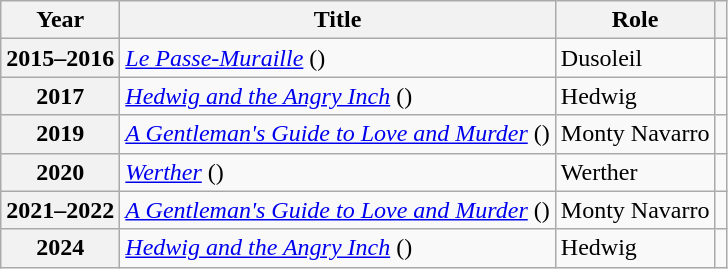<table class="wikitable plainrowheaders sortable">
<tr>
<th scope="col">Year</th>
<th scope="col">Title</th>
<th scope="col">Role</th>
<th scope="col" class="unsortable"></th>
</tr>
<tr>
<th scope="row">2015–2016</th>
<td><em><a href='#'>Le Passe-Muraille</a></em> ()</td>
<td>Dusoleil</td>
<td style="text-align:center"></td>
</tr>
<tr>
<th scope="row">2017</th>
<td><em><a href='#'>Hedwig and the Angry Inch</a></em> ()</td>
<td>Hedwig</td>
<td style="text-align:center"></td>
</tr>
<tr>
<th scope="row">2019</th>
<td><em><a href='#'>A Gentleman's Guide to Love and Murder</a></em> ()</td>
<td>Monty Navarro</td>
<td style="text-align:center"></td>
</tr>
<tr>
<th scope="row">2020</th>
<td><em><a href='#'>Werther</a></em> ()</td>
<td>Werther</td>
<td style="text-align:center"></td>
</tr>
<tr>
<th scope="row">2021–2022</th>
<td><em><a href='#'>A Gentleman's Guide to Love and Murder</a></em> ()</td>
<td>Monty Navarro</td>
<td style="text-align:center"></td>
</tr>
<tr>
<th scope="row">2024</th>
<td><em><a href='#'>Hedwig and the Angry Inch</a></em> ()</td>
<td>Hedwig</td>
<td style="text-align:center"></td>
</tr>
</table>
